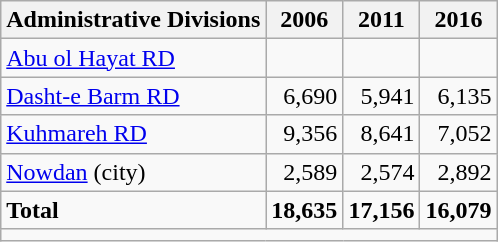<table class="wikitable">
<tr>
<th>Administrative Divisions</th>
<th>2006</th>
<th>2011</th>
<th>2016</th>
</tr>
<tr>
<td><a href='#'>Abu ol Hayat RD</a></td>
<td style="text-align: right;"></td>
<td style="text-align: right;"></td>
<td style="text-align: right;"></td>
</tr>
<tr>
<td><a href='#'>Dasht-e Barm RD</a></td>
<td style="text-align: right;">6,690</td>
<td style="text-align: right;">5,941</td>
<td style="text-align: right;">6,135</td>
</tr>
<tr>
<td><a href='#'>Kuhmareh RD</a></td>
<td style="text-align: right;">9,356</td>
<td style="text-align: right;">8,641</td>
<td style="text-align: right;">7,052</td>
</tr>
<tr>
<td><a href='#'>Nowdan</a> (city)</td>
<td style="text-align: right;">2,589</td>
<td style="text-align: right;">2,574</td>
<td style="text-align: right;">2,892</td>
</tr>
<tr>
<td><strong>Total</strong></td>
<td style="text-align: right;"><strong>18,635</strong></td>
<td style="text-align: right;"><strong>17,156</strong></td>
<td style="text-align: right;"><strong>16,079</strong></td>
</tr>
<tr>
<td colspan=4></td>
</tr>
</table>
